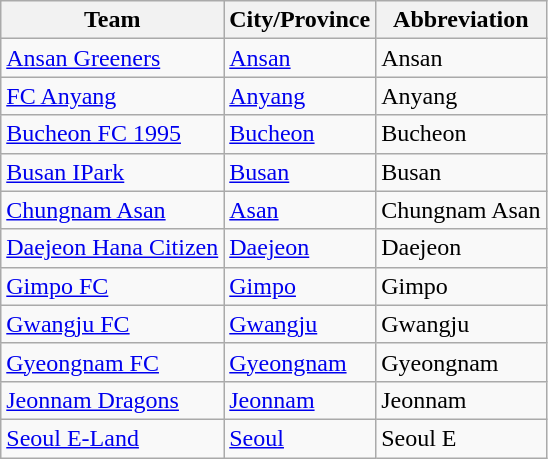<table class="wikitable">
<tr>
<th>Team</th>
<th>City/Province</th>
<th>Abbreviation</th>
</tr>
<tr>
<td><a href='#'>Ansan Greeners</a></td>
<td><a href='#'>Ansan</a></td>
<td>Ansan</td>
</tr>
<tr>
<td><a href='#'>FC Anyang</a></td>
<td><a href='#'>Anyang</a></td>
<td>Anyang</td>
</tr>
<tr>
<td><a href='#'>Bucheon FC 1995</a></td>
<td><a href='#'>Bucheon</a></td>
<td>Bucheon</td>
</tr>
<tr>
<td><a href='#'>Busan IPark</a></td>
<td><a href='#'>Busan</a></td>
<td>Busan</td>
</tr>
<tr>
<td><a href='#'>Chungnam Asan</a></td>
<td><a href='#'>Asan</a></td>
<td>Chungnam Asan</td>
</tr>
<tr>
<td><a href='#'>Daejeon Hana Citizen</a></td>
<td><a href='#'>Daejeon</a></td>
<td>Daejeon</td>
</tr>
<tr>
<td><a href='#'>Gimpo FC</a></td>
<td><a href='#'>Gimpo</a></td>
<td>Gimpo</td>
</tr>
<tr>
<td><a href='#'>Gwangju FC</a></td>
<td><a href='#'>Gwangju</a></td>
<td>Gwangju</td>
</tr>
<tr>
<td><a href='#'>Gyeongnam FC</a></td>
<td><a href='#'>Gyeongnam</a></td>
<td>Gyeongnam</td>
</tr>
<tr>
<td><a href='#'>Jeonnam Dragons</a></td>
<td><a href='#'>Jeonnam</a></td>
<td>Jeonnam</td>
</tr>
<tr>
<td><a href='#'>Seoul E-Land</a></td>
<td><a href='#'>Seoul</a></td>
<td>Seoul E</td>
</tr>
</table>
